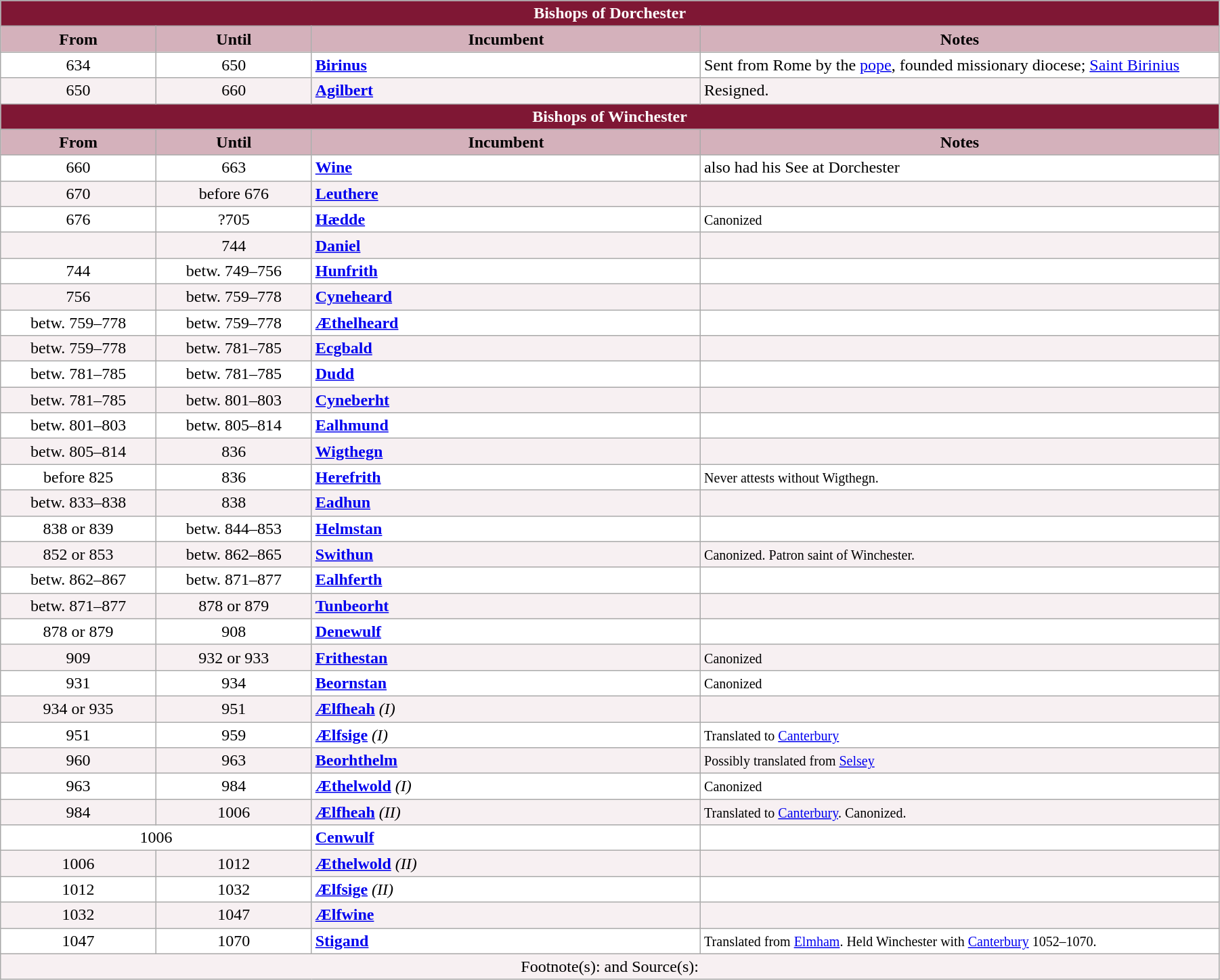<table class="wikitable" style="width:95%;">
<tr>
<th colspan="4" style="background:#7f1734; color:white;">Bishops of Dorchester</th>
</tr>
<tr>
<th style="background:#d4b1bb; width:12%;">From</th>
<th style="background:#d4b1bb; width:12%;">Until</th>
<th style="background:#d4b1bb; width:30%;">Incumbent</th>
<th style="background:#d4b1bb; width:40%;">Notes</th>
</tr>
<tr style="vertical-align:top; background:white;">
<td style="text-align:center;">634</td>
<td style="text-align:center;"> 650</td>
<td><strong><a href='#'>Birinus</a></strong></td>
<td>Sent from Rome by the <a href='#'>pope</a>, founded missionary diocese; <a href='#'>Saint Birinius</a></td>
</tr>
<tr style="vertical-align:top; background:#f7f0f2;">
<td style="text-align:center;"> 650</td>
<td style="text-align:center;"> 660</td>
<td><strong><a href='#'>Agilbert</a></strong></td>
<td>Resigned.</td>
</tr>
<tr>
<th colspan="4" style="background:#7f1734; color:white;">Bishops of Winchester</th>
</tr>
<tr>
<th style="background:#d4b1bb; width:12%;">From</th>
<th style="background:#d4b1bb; width:12%;">Until</th>
<th style="background:#d4b1bb; width:30%;">Incumbent</th>
<th style="background:#d4b1bb; width:40%;">Notes</th>
</tr>
<tr style="vertical-align:top; background:white;">
<td align=center>660</td>
<td align=center>663</td>
<td><strong><a href='#'>Wine</a></strong></td>
<td>also had his See at Dorchester</td>
</tr>
<tr style="vertical-align:top; background:#f7f0f2;">
<td align=center>670</td>
<td align=center>before 676</td>
<td><strong><a href='#'>Leuthere</a></strong></td>
<td><small></small></td>
</tr>
<tr style="vertical-align:top; background:white;">
<td align=center>676</td>
<td align=center>?705</td>
<td><strong><a href='#'>Hædde</a></strong></td>
<td><small>Canonized</small></td>
</tr>
<tr style="vertical-align:top; background:#f7f0f2;">
<td align=center></td>
<td align=center>744</td>
<td><strong><a href='#'>Daniel</a></strong></td>
<td><small></small></td>
</tr>
<tr style="vertical-align:top; background:white;">
<td align=center>744</td>
<td align=center>betw. 749–756</td>
<td><strong><a href='#'>Hunfrith</a></strong></td>
<td><small></small></td>
</tr>
<tr style="vertical-align:top; background:#f7f0f2;">
<td align=center>756</td>
<td align=center>betw. 759–778</td>
<td><strong><a href='#'>Cyneheard</a></strong></td>
<td><small></small></td>
</tr>
<tr style="vertical-align:top; background:white;">
<td align=center>betw. 759–778</td>
<td align=center>betw. 759–778</td>
<td><strong><a href='#'>Æthelheard</a></strong></td>
<td><small></small></td>
</tr>
<tr style="vertical-align:top; background:#f7f0f2;">
<td align=center>betw. 759–778</td>
<td align=center>betw. 781–785</td>
<td><strong><a href='#'>Ecgbald</a></strong></td>
<td><small></small></td>
</tr>
<tr style="vertical-align:top; background:white;">
<td align=center>betw. 781–785</td>
<td align=center>betw. 781–785</td>
<td><strong><a href='#'>Dudd</a></strong></td>
<td><small></small></td>
</tr>
<tr style="vertical-align:top; background:#f7f0f2;">
<td align=center>betw. 781–785</td>
<td align=center>betw. 801–803</td>
<td><strong><a href='#'>Cyneberht</a></strong></td>
<td><small></small></td>
</tr>
<tr style="vertical-align:top; background:white;">
<td align=center>betw. 801–803</td>
<td align=center>betw. 805–814</td>
<td><strong><a href='#'>Ealhmund</a></strong></td>
<td><small></small></td>
</tr>
<tr style="vertical-align:top; background:#f7f0f2;">
<td align=center>betw. 805–814</td>
<td align=center>836</td>
<td><strong><a href='#'>Wigthegn</a></strong></td>
<td><small></small></td>
</tr>
<tr style="vertical-align:top; background:white;">
<td align=center>before 825</td>
<td align=center>836</td>
<td><strong><a href='#'>Herefrith</a></strong></td>
<td><small>Never attests without Wigthegn.</small></td>
</tr>
<tr style="vertical-align:top; background:#f7f0f2;">
<td align=center>betw. 833–838</td>
<td align=center>838</td>
<td><strong><a href='#'>Eadhun</a></strong></td>
<td><small></small></td>
</tr>
<tr style="vertical-align:top; background:white;">
<td align=center>838 or 839</td>
<td align=center>betw. 844–853</td>
<td><strong><a href='#'>Helmstan</a></strong></td>
<td><small></small></td>
</tr>
<tr style="vertical-align:top; background:#f7f0f2;">
<td align=center>852 or 853</td>
<td align=center>betw. 862–865</td>
<td><strong><a href='#'>Swithun</a></strong></td>
<td><small>Canonized. Patron saint of Winchester.</small></td>
</tr>
<tr style="vertical-align:top; background:white;">
<td align=center>betw. 862–867</td>
<td align=center>betw. 871–877</td>
<td><strong><a href='#'>Ealhferth</a></strong></td>
<td><small></small></td>
</tr>
<tr style="vertical-align:top; background:#f7f0f2;">
<td align=center>betw. 871–877</td>
<td align=center>878 or 879</td>
<td><strong><a href='#'>Tunbeorht</a></strong></td>
<td><small></small></td>
</tr>
<tr style="vertical-align:top; background:white;">
<td align=center>878 or 879</td>
<td align=center>908</td>
<td><strong><a href='#'>Denewulf</a></strong></td>
<td><small></small></td>
</tr>
<tr style="vertical-align:top; background:#f7f0f2;">
<td align=center>909</td>
<td align=center>932 or 933</td>
<td><strong><a href='#'>Frithestan</a></strong></td>
<td><small>Canonized</small></td>
</tr>
<tr style="vertical-align:top; background:white;">
<td align=center>931</td>
<td align=center>934</td>
<td><strong><a href='#'>Beornstan</a></strong></td>
<td><small>Canonized</small></td>
</tr>
<tr style="vertical-align:top; background:#f7f0f2;">
<td align=center>934 or 935</td>
<td align=center>951</td>
<td><strong><a href='#'>Ælfheah</a></strong> <em>(I)</em></td>
<td><small></small></td>
</tr>
<tr style="vertical-align:top; background:white;">
<td align=center>951</td>
<td align=center>959</td>
<td><strong><a href='#'>Ælfsige</a></strong> <em>(I)</em></td>
<td><small>Translated to <a href='#'>Canterbury</a></small></td>
</tr>
<tr style="vertical-align:top; background:#f7f0f2;">
<td align=center>960</td>
<td align=center>963</td>
<td><strong><a href='#'>Beorhthelm</a></strong></td>
<td><small>Possibly translated from <a href='#'>Selsey</a></small></td>
</tr>
<tr style="vertical-align:top; background:white;">
<td align=center>963</td>
<td align=center>984</td>
<td><strong><a href='#'>Æthelwold</a></strong> <em>(I)</em></td>
<td><small>Canonized</small></td>
</tr>
<tr style="vertical-align:top; background:#f7f0f2;">
<td align=center>984</td>
<td align=center>1006</td>
<td><strong><a href='#'>Ælfheah</a></strong> <em>(II)</em></td>
<td><small>Translated to <a href='#'>Canterbury</a>. Canonized.</small></td>
</tr>
<tr style="vertical-align:top; background:white;">
<td colspan="2" style="text-align:center;">1006</td>
<td><strong><a href='#'>Cenwulf</a></strong></td>
<td><small></small></td>
</tr>
<tr style="vertical-align:top; background:#f7f0f2;">
<td align=center>1006</td>
<td align=center>1012</td>
<td><strong><a href='#'>Æthelwold</a></strong> <em>(II)</em></td>
<td><small></small></td>
</tr>
<tr style="vertical-align:top; background:white;">
<td align=center>1012</td>
<td align=center>1032</td>
<td><strong><a href='#'>Ælfsige</a></strong> <em>(II)</em></td>
<td><small></small></td>
</tr>
<tr style="vertical-align:top; background:#f7f0f2;">
<td align=center>1032</td>
<td align=center>1047</td>
<td><strong><a href='#'>Ælfwine</a></strong></td>
<td><small></small></td>
</tr>
<tr style="vertical-align:top; background:white;">
<td align=center>1047</td>
<td align=center>1070</td>
<td><strong><a href='#'>Stigand</a></strong></td>
<td><small>Translated from <a href='#'>Elmham</a>. Held Winchester with <a href='#'>Canterbury</a> 1052–1070.</small></td>
</tr>
<tr style="vertical-align:top; background:#f7f0f2;">
<td colspan="4" style="text-align:center;">Footnote(s): and Source(s):</td>
</tr>
</table>
